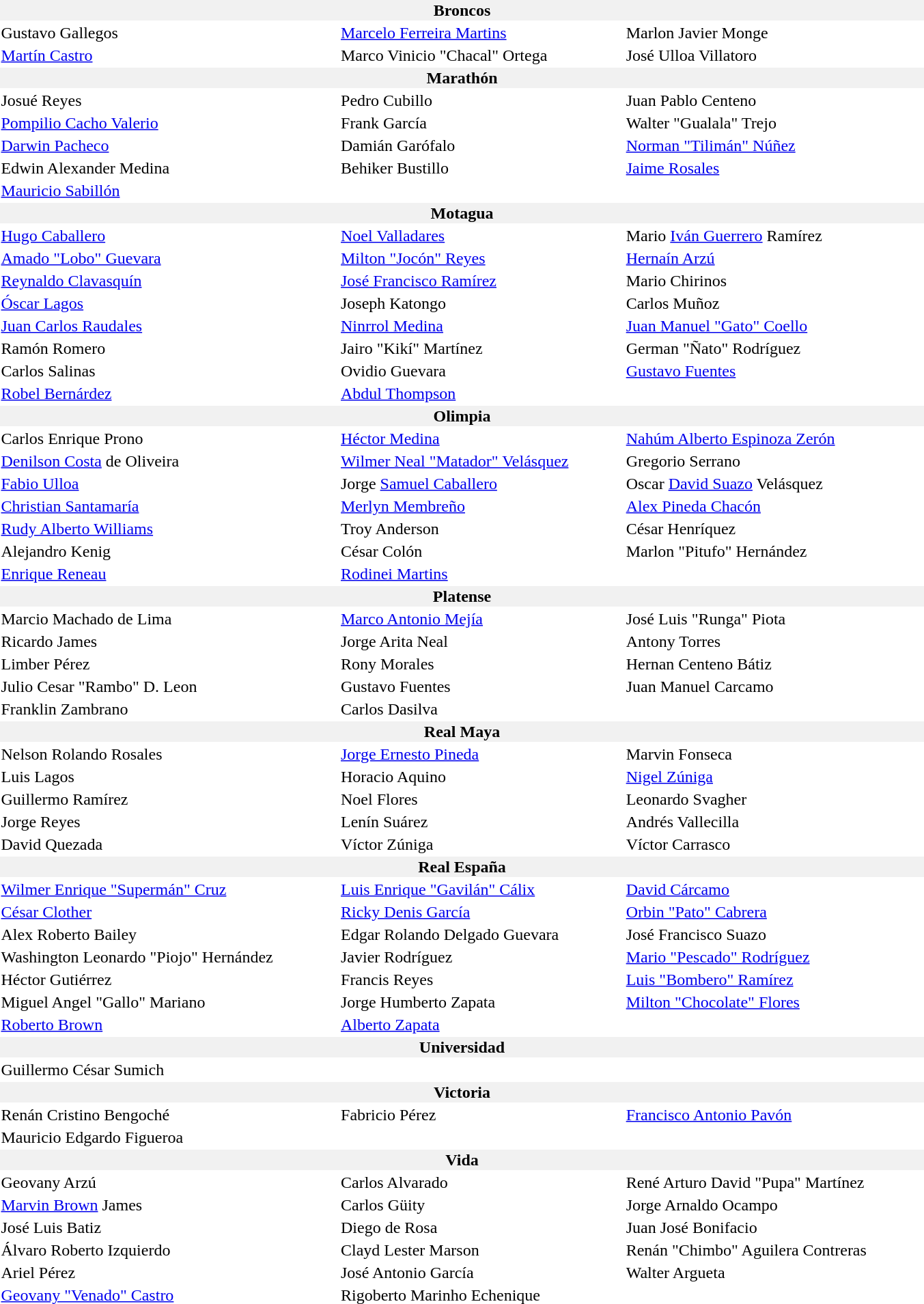<table border="0">
<tr bgcolor="f1f1f1">
<th width="900" colspan="3">Broncos</th>
</tr>
<tr>
<td> Gustavo Gallegos</td>
<td> <a href='#'>Marcelo Ferreira Martins</a></td>
<td> Marlon Javier Monge</td>
</tr>
<tr>
<td> <a href='#'>Martín Castro</a></td>
<td> Marco Vinicio "Chacal" Ortega</td>
<td> José Ulloa Villatoro</td>
</tr>
<tr bgcolor="f1f1f1">
<th colspan="3">Marathón</th>
</tr>
<tr>
<td> Josué Reyes</td>
<td> Pedro Cubillo</td>
<td> Juan Pablo Centeno</td>
</tr>
<tr>
<td> <a href='#'>Pompilio Cacho Valerio</a></td>
<td> Frank García</td>
<td> Walter "Gualala" Trejo</td>
</tr>
<tr>
<td> <a href='#'>Darwin Pacheco</a></td>
<td> Damián Garófalo</td>
<td> <a href='#'>Norman "Tilimán" Núñez</a></td>
</tr>
<tr>
<td> Edwin Alexander Medina</td>
<td> Behiker Bustillo</td>
<td> <a href='#'>Jaime Rosales</a></td>
</tr>
<tr>
<td> <a href='#'>Mauricio Sabillón</a></td>
<td></td>
</tr>
<tr bgcolor="f1f1f1">
<th colspan="3">Motagua</th>
</tr>
<tr>
<td> <a href='#'>Hugo Caballero</a></td>
<td> <a href='#'>Noel Valladares</a></td>
<td> Mario <a href='#'>Iván Guerrero</a> Ramírez</td>
</tr>
<tr>
<td> <a href='#'>Amado "Lobo" Guevara</a></td>
<td> <a href='#'>Milton "Jocón" Reyes</a></td>
<td> <a href='#'>Hernaín Arzú</a></td>
</tr>
<tr>
<td> <a href='#'>Reynaldo Clavasquín</a></td>
<td> <a href='#'>José Francisco Ramírez</a></td>
<td> Mario Chirinos</td>
</tr>
<tr>
<td> <a href='#'>Óscar Lagos</a></td>
<td> Joseph Katongo</td>
<td> Carlos Muñoz</td>
</tr>
<tr>
<td> <a href='#'>Juan Carlos Raudales</a></td>
<td> <a href='#'>Ninrrol Medina</a></td>
<td> <a href='#'>Juan Manuel "Gato" Coello</a></td>
</tr>
<tr>
<td> Ramón Romero</td>
<td> Jairo "Kikí" Martínez</td>
<td> German "Ñato" Rodríguez</td>
</tr>
<tr>
<td> Carlos Salinas</td>
<td> Ovidio Guevara</td>
<td> <a href='#'>Gustavo Fuentes</a></td>
</tr>
<tr>
<td> <a href='#'>Robel Bernárdez</a></td>
<td> <a href='#'>Abdul Thompson</a></td>
<td></td>
</tr>
<tr bgcolor="f1f1f1">
<th colspan="3">Olimpia</th>
</tr>
<tr>
<td> Carlos Enrique Prono</td>
<td> <a href='#'>Héctor Medina</a></td>
<td> <a href='#'>Nahúm Alberto Espinoza Zerón</a></td>
</tr>
<tr>
<td> <a href='#'>Denilson Costa</a> de Oliveira</td>
<td> <a href='#'>Wilmer Neal "Matador" Velásquez</a></td>
<td> Gregorio Serrano</td>
</tr>
<tr>
<td> <a href='#'>Fabio Ulloa</a></td>
<td> Jorge <a href='#'>Samuel Caballero</a></td>
<td> Oscar <a href='#'>David Suazo</a> Velásquez</td>
</tr>
<tr>
<td> <a href='#'>Christian Santamaría</a></td>
<td> <a href='#'>Merlyn Membreño</a></td>
<td> <a href='#'>Alex Pineda Chacón</a></td>
</tr>
<tr>
<td> <a href='#'>Rudy Alberto Williams</a></td>
<td> Troy Anderson</td>
<td> César Henríquez</td>
</tr>
<tr>
<td> Alejandro Kenig</td>
<td> César Colón</td>
<td> Marlon "Pitufo" Hernández</td>
</tr>
<tr>
<td> <a href='#'>Enrique Reneau</a></td>
<td> <a href='#'>Rodinei Martins</a></td>
<td></td>
</tr>
<tr bgcolor="f1f1f1">
<th colspan="3">Platense</th>
</tr>
<tr>
<td> Marcio Machado de Lima</td>
<td> <a href='#'>Marco Antonio Mejía</a></td>
<td> José Luis "Runga" Piota</td>
</tr>
<tr>
<td> Ricardo James</td>
<td> Jorge Arita Neal</td>
<td> Antony Torres</td>
</tr>
<tr>
<td> Limber Pérez</td>
<td> Rony Morales</td>
<td> Hernan Centeno Bátiz</td>
</tr>
<tr>
<td> Julio Cesar "Rambo" D. Leon</td>
<td> Gustavo Fuentes</td>
<td> Juan Manuel Carcamo</td>
</tr>
<tr>
<td> Franklin Zambrano</td>
<td> Carlos Dasilva</td>
<td></td>
</tr>
<tr bgcolor="f1f1f1">
<th colspan="3">Real Maya</th>
</tr>
<tr>
<td> Nelson Rolando Rosales</td>
<td> <a href='#'>Jorge Ernesto Pineda</a></td>
<td> Marvin Fonseca</td>
</tr>
<tr>
<td> Luis Lagos</td>
<td> Horacio Aquino</td>
<td> <a href='#'>Nigel Zúniga</a></td>
</tr>
<tr>
<td> Guillermo Ramírez</td>
<td> Noel Flores</td>
<td> Leonardo Svagher</td>
</tr>
<tr>
<td> Jorge Reyes</td>
<td> Lenín Suárez</td>
<td> Andrés Vallecilla</td>
</tr>
<tr>
<td> David Quezada</td>
<td> Víctor Zúniga</td>
<td> Víctor Carrasco</td>
<td></td>
</tr>
<tr bgcolor="f1f1f1">
<th colspan="3">Real España</th>
</tr>
<tr>
<td> <a href='#'>Wilmer Enrique "Supermán" Cruz</a></td>
<td> <a href='#'>Luis Enrique "Gavilán" Cálix</a></td>
<td> <a href='#'>David Cárcamo</a></td>
</tr>
<tr>
<td> <a href='#'>César Clother</a></td>
<td> <a href='#'>Ricky Denis García</a></td>
<td> <a href='#'>Orbin "Pato" Cabrera</a></td>
</tr>
<tr>
<td> Alex Roberto Bailey</td>
<td> Edgar Rolando Delgado Guevara</td>
<td> José Francisco Suazo</td>
</tr>
<tr>
<td> Washington Leonardo "Piojo" Hernández</td>
<td> Javier Rodríguez</td>
<td> <a href='#'>Mario "Pescado" Rodríguez</a></td>
</tr>
<tr>
<td> Héctor Gutiérrez</td>
<td> Francis Reyes</td>
<td> <a href='#'>Luis "Bombero" Ramírez</a></td>
</tr>
<tr>
<td> Miguel Angel "Gallo" Mariano</td>
<td> Jorge Humberto Zapata</td>
<td> <a href='#'>Milton "Chocolate" Flores</a></td>
</tr>
<tr>
<td> <a href='#'>Roberto Brown</a></td>
<td> <a href='#'>Alberto Zapata</a></td>
</tr>
<tr bgcolor="f1f1f1">
<th colspan="3">Universidad</th>
</tr>
<tr>
<td> Guillermo César Sumich</td>
<td></td>
</tr>
<tr bgcolor="f1f1f1">
<th colspan="3">Victoria</th>
</tr>
<tr>
<td> Renán Cristino Bengoché</td>
<td> Fabricio Pérez</td>
<td> <a href='#'>Francisco Antonio Pavón</a></td>
</tr>
<tr>
<td> Mauricio Edgardo Figueroa</td>
<td></td>
</tr>
<tr bgcolor="f1f1f1">
<th colspan="3">Vida</th>
</tr>
<tr>
<td> Geovany Arzú</td>
<td> Carlos Alvarado</td>
<td> René Arturo David "Pupa" Martínez</td>
</tr>
<tr>
<td> <a href='#'>Marvin Brown</a> James</td>
<td> Carlos Güity</td>
<td> Jorge Arnaldo Ocampo</td>
</tr>
<tr>
<td> José Luis Batiz</td>
<td> Diego de Rosa</td>
<td> Juan José Bonifacio</td>
</tr>
<tr>
<td> Álvaro Roberto Izquierdo</td>
<td> Clayd Lester Marson</td>
<td> Renán "Chimbo" Aguilera Contreras</td>
</tr>
<tr>
<td> Ariel Pérez</td>
<td> José Antonio García</td>
<td> Walter Argueta</td>
</tr>
<tr>
<td> <a href='#'>Geovany "Venado" Castro</a></td>
<td> Rigoberto Marinho Echenique</td>
</tr>
</table>
